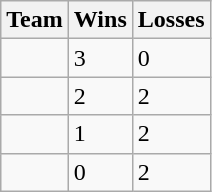<table class=wikitable>
<tr>
<th>Team</th>
<th>Wins</th>
<th>Losses</th>
</tr>
<tr>
<td><strong></strong></td>
<td>3</td>
<td>0</td>
</tr>
<tr>
<td></td>
<td>2</td>
<td>2</td>
</tr>
<tr>
<td></td>
<td>1</td>
<td>2</td>
</tr>
<tr>
<td></td>
<td>0</td>
<td>2</td>
</tr>
</table>
